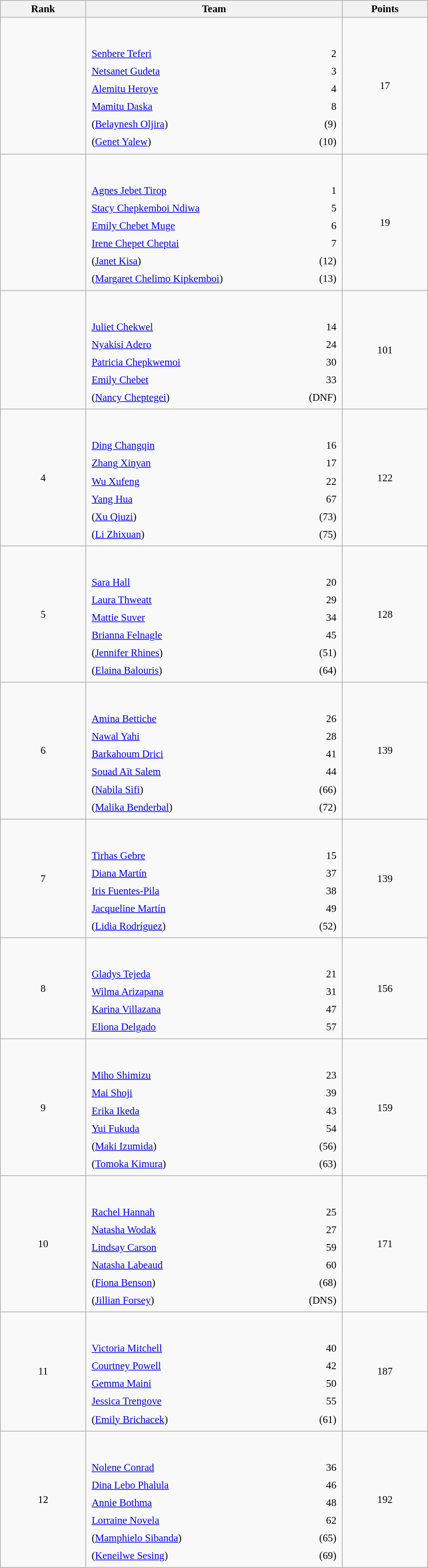<table class="wikitable sortable" style=" text-align:center; font-size:95%;" width="50%">
<tr>
<th width=10%>Rank</th>
<th width=30%>Team</th>
<th width=10%>Points</th>
</tr>
<tr>
<td align=center></td>
<td align=left> <br><br><table width=100%>
<tr>
<td align=left style="border:0"><a href='#'>Senbere Teferi</a></td>
<td align=right style="border:0">2</td>
</tr>
<tr>
<td align=left style="border:0"><a href='#'>Netsanet Gudeta</a></td>
<td align=right style="border:0">3</td>
</tr>
<tr>
<td align=left style="border:0"><a href='#'>Alemitu Heroye</a></td>
<td align=right style="border:0">4</td>
</tr>
<tr>
<td align=left style="border:0"><a href='#'>Mamitu Daska</a></td>
<td align=right style="border:0">8</td>
</tr>
<tr>
<td align=left style="border:0">(<a href='#'>Belaynesh Oljira</a>)</td>
<td align=right style="border:0">(9)</td>
</tr>
<tr>
<td align=left style="border:0">(<a href='#'>Genet Yalew</a>)</td>
<td align=right style="border:0">(10)</td>
</tr>
</table>
</td>
<td>17</td>
</tr>
<tr>
<td align=center></td>
<td align=left> <br><br><table width=100%>
<tr>
<td align=left style="border:0"><a href='#'>Agnes Jebet Tirop</a></td>
<td align=right style="border:0">1</td>
</tr>
<tr>
<td align=left style="border:0"><a href='#'>Stacy Chepkemboi Ndiwa</a></td>
<td align=right style="border:0">5</td>
</tr>
<tr>
<td align=left style="border:0"><a href='#'>Emily Chebet Muge</a></td>
<td align=right style="border:0">6</td>
</tr>
<tr>
<td align=left style="border:0"><a href='#'>Irene Chepet Cheptai</a></td>
<td align=right style="border:0">7</td>
</tr>
<tr>
<td align=left style="border:0">(<a href='#'>Janet Kisa</a>)</td>
<td align=right style="border:0">(12)</td>
</tr>
<tr>
<td align=left style="border:0">(<a href='#'>Margaret Chelimo Kipkemboi</a>)</td>
<td align=right style="border:0">(13)</td>
</tr>
</table>
</td>
<td>19</td>
</tr>
<tr>
<td align=center></td>
<td align=left> <br><br><table width=100%>
<tr>
<td align=left style="border:0"><a href='#'>Juliet Chekwel</a></td>
<td align=right style="border:0">14</td>
</tr>
<tr>
<td align=left style="border:0"><a href='#'>Nyakisi Adero</a></td>
<td align=right style="border:0">24</td>
</tr>
<tr>
<td align=left style="border:0"><a href='#'>Patricia Chepkwemoi</a></td>
<td align=right style="border:0">30</td>
</tr>
<tr>
<td align=left style="border:0"><a href='#'>Emily Chebet</a></td>
<td align=right style="border:0">33</td>
</tr>
<tr>
<td align=left style="border:0">(<a href='#'>Nancy Cheptegei</a>)</td>
<td align=right style="border:0">(DNF)</td>
</tr>
</table>
</td>
<td>101</td>
</tr>
<tr>
<td align=center>4</td>
<td align=left> <br><br><table width=100%>
<tr>
<td align=left style="border:0"><a href='#'>Ding Changqin</a></td>
<td align=right style="border:0">16</td>
</tr>
<tr>
<td align=left style="border:0"><a href='#'>Zhang Xinyan</a></td>
<td align=right style="border:0">17</td>
</tr>
<tr>
<td align=left style="border:0"><a href='#'>Wu Xufeng</a></td>
<td align=right style="border:0">22</td>
</tr>
<tr>
<td align=left style="border:0"><a href='#'>Yang Hua</a></td>
<td align=right style="border:0">67</td>
</tr>
<tr>
<td align=left style="border:0">(<a href='#'>Xu Qiuzi</a>)</td>
<td align=right style="border:0">(73)</td>
</tr>
<tr>
<td align=left style="border:0">(<a href='#'>Li Zhixuan</a>)</td>
<td align=right style="border:0">(75)</td>
</tr>
</table>
</td>
<td>122</td>
</tr>
<tr>
<td align=center>5</td>
<td align=left> <br><br><table width=100%>
<tr>
<td align=left style="border:0"><a href='#'>Sara Hall</a></td>
<td align=right style="border:0">20</td>
</tr>
<tr>
<td align=left style="border:0"><a href='#'>Laura Thweatt</a></td>
<td align=right style="border:0">29</td>
</tr>
<tr>
<td align=left style="border:0"><a href='#'>Mattie Suver</a></td>
<td align=right style="border:0">34</td>
</tr>
<tr>
<td align=left style="border:0"><a href='#'>Brianna Felnagle</a></td>
<td align=right style="border:0">45</td>
</tr>
<tr>
<td align=left style="border:0">(<a href='#'>Jennifer Rhines</a>)</td>
<td align=right style="border:0">(51)</td>
</tr>
<tr>
<td align=left style="border:0">(<a href='#'>Elaina Balouris</a>)</td>
<td align=right style="border:0">(64)</td>
</tr>
</table>
</td>
<td>128</td>
</tr>
<tr>
<td align=center>6</td>
<td align=left> <br><br><table width=100%>
<tr>
<td align=left style="border:0"><a href='#'>Amina Bettiche</a></td>
<td align=right style="border:0">26</td>
</tr>
<tr>
<td align=left style="border:0"><a href='#'>Nawal Yahi</a></td>
<td align=right style="border:0">28</td>
</tr>
<tr>
<td align=left style="border:0"><a href='#'>Barkahoum Drici</a></td>
<td align=right style="border:0">41</td>
</tr>
<tr>
<td align=left style="border:0"><a href='#'>Souad Aït Salem</a></td>
<td align=right style="border:0">44</td>
</tr>
<tr>
<td align=left style="border:0">(<a href='#'>Nabila Sifi</a>)</td>
<td align=right style="border:0">(66)</td>
</tr>
<tr>
<td align=left style="border:0">(<a href='#'>Malika Benderbal</a>)</td>
<td align=right style="border:0">(72)</td>
</tr>
</table>
</td>
<td>139</td>
</tr>
<tr>
<td align=center>7</td>
<td align=left> <br><br><table width=100%>
<tr>
<td align=left style="border:0"><a href='#'>Tirhas Gebre</a></td>
<td align=right style="border:0">15</td>
</tr>
<tr>
<td align=left style="border:0"><a href='#'>Diana Martín</a></td>
<td align=right style="border:0">37</td>
</tr>
<tr>
<td align=left style="border:0"><a href='#'>Iris Fuentes-Pila</a></td>
<td align=right style="border:0">38</td>
</tr>
<tr>
<td align=left style="border:0"><a href='#'>Jacqueline Martín</a></td>
<td align=right style="border:0">49</td>
</tr>
<tr>
<td align=left style="border:0">(<a href='#'>Lidia Rodríguez</a>)</td>
<td align=right style="border:0">(52)</td>
</tr>
</table>
</td>
<td>139</td>
</tr>
<tr>
<td align=center>8</td>
<td align=left> <br><br><table width=100%>
<tr>
<td align=left style="border:0"><a href='#'>Gladys Tejeda</a></td>
<td align=right style="border:0">21</td>
</tr>
<tr>
<td align=left style="border:0"><a href='#'>Wilma Arizapana</a></td>
<td align=right style="border:0">31</td>
</tr>
<tr>
<td align=left style="border:0"><a href='#'>Karina Villazana</a></td>
<td align=right style="border:0">47</td>
</tr>
<tr>
<td align=left style="border:0"><a href='#'>Eliona Delgado</a></td>
<td align=right style="border:0">57</td>
</tr>
</table>
</td>
<td>156</td>
</tr>
<tr>
<td align=center>9</td>
<td align=left> <br><br><table width=100%>
<tr>
<td align=left style="border:0"><a href='#'>Miho Shimizu</a></td>
<td align=right style="border:0">23</td>
</tr>
<tr>
<td align=left style="border:0"><a href='#'>Mai Shoji</a></td>
<td align=right style="border:0">39</td>
</tr>
<tr>
<td align=left style="border:0"><a href='#'>Erika Ikeda</a></td>
<td align=right style="border:0">43</td>
</tr>
<tr>
<td align=left style="border:0"><a href='#'>Yui Fukuda</a></td>
<td align=right style="border:0">54</td>
</tr>
<tr>
<td align=left style="border:0">(<a href='#'>Maki Izumida</a>)</td>
<td align=right style="border:0">(56)</td>
</tr>
<tr>
<td align=left style="border:0">(<a href='#'>Tomoka Kimura</a>)</td>
<td align=right style="border:0">(63)</td>
</tr>
</table>
</td>
<td>159</td>
</tr>
<tr>
<td align=center>10</td>
<td align=left> <br><br><table width=100%>
<tr>
<td align=left style="border:0"><a href='#'>Rachel Hannah</a></td>
<td align=right style="border:0">25</td>
</tr>
<tr>
<td align=left style="border:0"><a href='#'>Natasha Wodak</a></td>
<td align=right style="border:0">27</td>
</tr>
<tr>
<td align=left style="border:0"><a href='#'>Lindsay Carson</a></td>
<td align=right style="border:0">59</td>
</tr>
<tr>
<td align=left style="border:0"><a href='#'>Natasha Labeaud</a></td>
<td align=right style="border:0">60</td>
</tr>
<tr>
<td align=left style="border:0">(<a href='#'>Fiona Benson</a>)</td>
<td align=right style="border:0">(68)</td>
</tr>
<tr>
<td align=left style="border:0">(<a href='#'>Jillian Forsey</a>)</td>
<td align=right style="border:0">(DNS)</td>
</tr>
</table>
</td>
<td>171</td>
</tr>
<tr>
<td align=center>11</td>
<td align=left> <br><br><table width=100%>
<tr>
<td align=left style="border:0"><a href='#'>Victoria Mitchell</a></td>
<td align=right style="border:0">40</td>
</tr>
<tr>
<td align=left style="border:0"><a href='#'>Courtney Powell</a></td>
<td align=right style="border:0">42</td>
</tr>
<tr>
<td align=left style="border:0"><a href='#'>Gemma Maini</a></td>
<td align=right style="border:0">50</td>
</tr>
<tr>
<td align=left style="border:0"><a href='#'>Jessica Trengove</a></td>
<td align=right style="border:0">55</td>
</tr>
<tr>
<td align=left style="border:0">(<a href='#'>Emily Brichacek</a>)</td>
<td align=right style="border:0">(61)</td>
</tr>
</table>
</td>
<td>187</td>
</tr>
<tr>
<td align=center>12</td>
<td align=left> <br><br><table width=100%>
<tr>
<td align=left style="border:0"><a href='#'>Nolene Conrad</a></td>
<td align=right style="border:0">36</td>
</tr>
<tr>
<td align=left style="border:0"><a href='#'>Dina Lebo Phalula</a></td>
<td align=right style="border:0">46</td>
</tr>
<tr>
<td align=left style="border:0"><a href='#'>Annie Bothma</a></td>
<td align=right style="border:0">48</td>
</tr>
<tr>
<td align=left style="border:0"><a href='#'>Lorraine Novela</a></td>
<td align=right style="border:0">62</td>
</tr>
<tr>
<td align=left style="border:0">(<a href='#'>Mamphielo Sibanda</a>)</td>
<td align=right style="border:0">(65)</td>
</tr>
<tr>
<td align=left style="border:0">(<a href='#'>Keneilwe Sesing</a>)</td>
<td align=right style="border:0">(69)</td>
</tr>
</table>
</td>
<td>192</td>
</tr>
</table>
